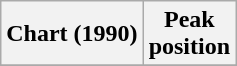<table class="wikitable sortable">
<tr>
<th>Chart (1990)</th>
<th>Peak<br>position</th>
</tr>
<tr>
</tr>
</table>
